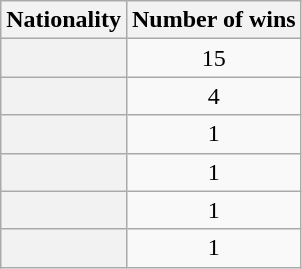<table class="sortable plainrowheaders wikitable">
<tr>
<th scope=col>Nationality</th>
<th scope=col>Number of wins</th>
</tr>
<tr>
<th scope=row></th>
<td align=center>15</td>
</tr>
<tr>
<th scope=row></th>
<td align=center>4</td>
</tr>
<tr>
<th scope=row></th>
<td align=center>1</td>
</tr>
<tr>
<th scope=row></th>
<td align=center>1</td>
</tr>
<tr>
<th scope=row></th>
<td align=center>1</td>
</tr>
<tr>
<th scope=row></th>
<td align=center>1</td>
</tr>
</table>
